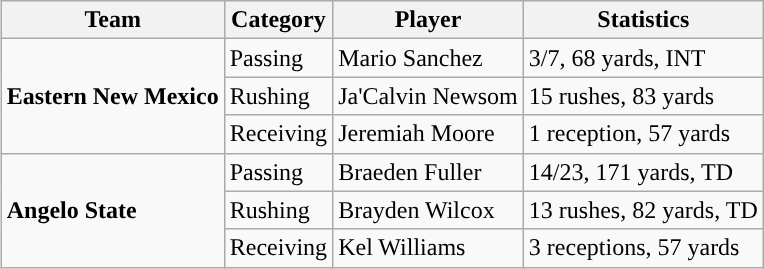<table class="wikitable" style="float: right;">
<tr>
<th>Team</th>
<th>Category</th>
<th>Player</th>
<th>Statistics</th>
</tr>
<tr>
<td rowspan=3><strong>Eastern New Mexico</strong></td>
<td>Passing</td>
<td>Mario Sanchez</td>
<td>3/7, 68 yards, INT</td>
</tr>
<tr>
<td>Rushing</td>
<td>Ja'Calvin Newsom</td>
<td>15 rushes, 83 yards</td>
</tr>
<tr>
<td>Receiving</td>
<td>Jeremiah Moore</td>
<td>1 reception, 57 yards</td>
</tr>
<tr>
<td rowspan=3><strong>Angelo State</strong></td>
<td>Passing</td>
<td>Braeden Fuller</td>
<td>14/23, 171 yards, TD</td>
</tr>
<tr>
<td>Rushing</td>
<td>Brayden Wilcox</td>
<td>13 rushes, 82 yards, TD</td>
</tr>
<tr>
<td>Receiving</td>
<td>Kel Williams</td>
<td>3 receptions, 57 yards</td>
</tr>
</table>
